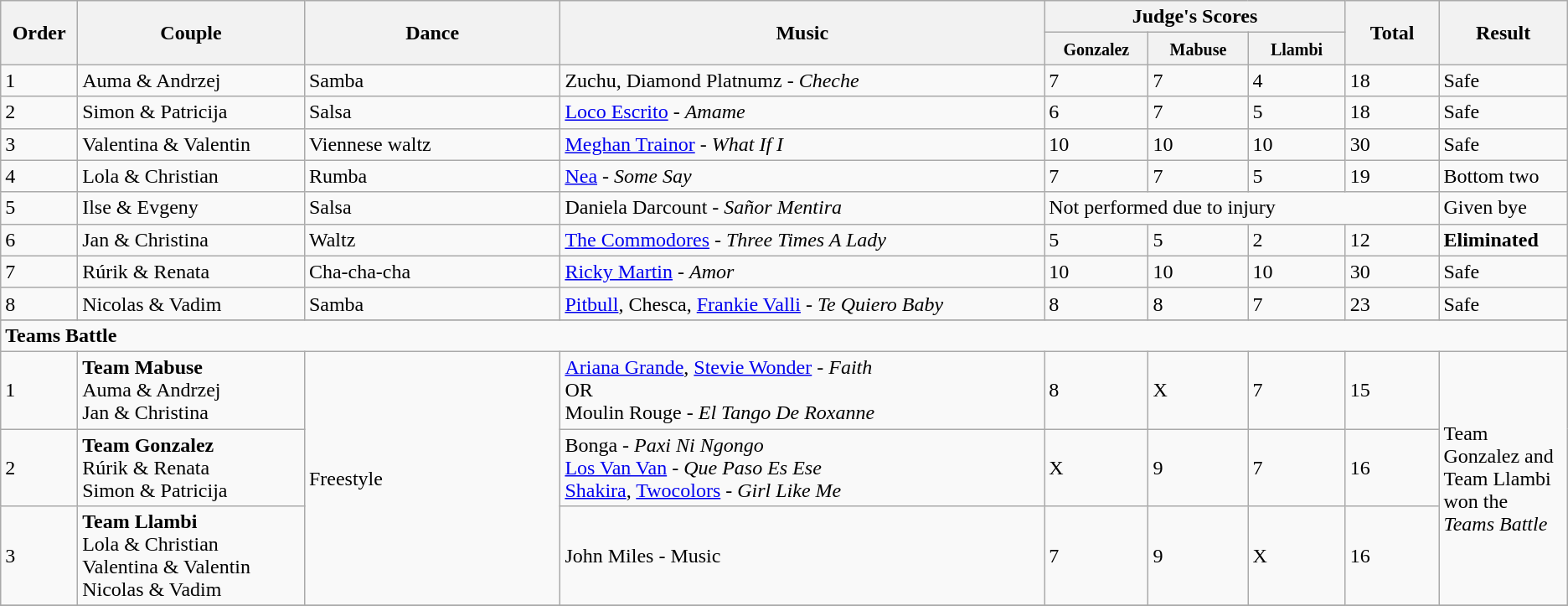<table class="wikitable sortable center">
<tr>
<th rowspan="2" style="width: 4em">Order</th>
<th rowspan="2" style="width: 17em">Couple</th>
<th rowspan="2" style="width: 20em">Dance</th>
<th rowspan="2" style="width: 40em">Music</th>
<th colspan="3">Judge's Scores</th>
<th rowspan="2" style="width: 6em">Total</th>
<th rowspan="2" style="width: 7em">Result</th>
</tr>
<tr>
<th style="width: 6em"><small>Gonzalez</small></th>
<th style="width: 6em"><small>Mabuse</small></th>
<th style="width: 6em"><small>Llambi</small></th>
</tr>
<tr>
<td>1</td>
<td>Auma & Andrzej</td>
<td>Samba</td>
<td>Zuchu, Diamond Platnumz - <em>Cheche</em></td>
<td>7</td>
<td>7</td>
<td>4</td>
<td>18</td>
<td>Safe</td>
</tr>
<tr>
<td>2</td>
<td>Simon & Patricija</td>
<td>Salsa</td>
<td><a href='#'>Loco Escrito</a> - <em>Amame</em></td>
<td>6</td>
<td>7</td>
<td>5</td>
<td>18</td>
<td>Safe</td>
</tr>
<tr>
<td>3</td>
<td>Valentina & Valentin</td>
<td>Viennese waltz</td>
<td><a href='#'>Meghan Trainor</a> - <em>What If I</em></td>
<td>10</td>
<td>10</td>
<td>10</td>
<td>30</td>
<td>Safe</td>
</tr>
<tr>
<td>4</td>
<td>Lola & Christian</td>
<td>Rumba</td>
<td><a href='#'>Nea</a> - <em>Some Say</em></td>
<td>7</td>
<td>7</td>
<td>5</td>
<td>19</td>
<td>Bottom two</td>
</tr>
<tr>
<td>5</td>
<td>Ilse & Evgeny</td>
<td>Salsa</td>
<td>Daniela Darcount - <em>Sañor Mentira</em></td>
<td colspan=4>Not performed due to injury</td>
<td>Given bye</td>
</tr>
<tr>
<td>6</td>
<td>Jan & Christina</td>
<td>Waltz</td>
<td><a href='#'>The Commodores</a> - <em>Three Times A Lady</em></td>
<td>5</td>
<td>5</td>
<td>2</td>
<td>12</td>
<td><strong>Eliminated</strong></td>
</tr>
<tr>
<td>7</td>
<td>Rúrik & Renata</td>
<td>Cha-cha-cha</td>
<td><a href='#'>Ricky Martin</a> - <em>Amor</em></td>
<td>10</td>
<td>10</td>
<td>10</td>
<td>30</td>
<td>Safe</td>
</tr>
<tr>
<td>8</td>
<td>Nicolas & Vadim</td>
<td>Samba</td>
<td><a href='#'>Pitbull</a>, Chesca, <a href='#'>Frankie Valli</a> - <em>Te Quiero Baby</em></td>
<td>8</td>
<td>8</td>
<td>7</td>
<td>23</td>
<td>Safe</td>
</tr>
<tr>
</tr>
<tr>
<td colspan="9"><strong>Teams Battle</strong></td>
</tr>
<tr>
<td>1</td>
<td><strong>Team Mabuse</strong><br>Auma & Andrzej <br>Jan & Christina</td>
<td rowspan="3">Freestyle</td>
<td><a href='#'>Ariana Grande</a>, <a href='#'>Stevie Wonder</a> - <em>Faith</em><br>OR<br>Moulin Rouge - <em>El Tango De Roxanne</em></td>
<td>8</td>
<td>X</td>
<td>7</td>
<td>15</td>
<td rowspan="3">Team Gonzalez and Team Llambi won the <em>Teams Battle</em></td>
</tr>
<tr>
<td>2</td>
<td><strong>Team Gonzalez</strong><br>Rúrik & Renata <br>Simon & Patricija</td>
<td>Bonga - <em>Paxi Ni Ngongo</em><br><a href='#'>Los Van Van</a> - <em>Que Paso Es Ese</em> <br><a href='#'>Shakira</a>, <a href='#'>Twocolors</a> - <em>Girl Like Me</em></td>
<td>X</td>
<td>9</td>
<td>7</td>
<td>16</td>
</tr>
<tr>
<td>3</td>
<td><strong>Team Llambi</strong><br>Lola & Christian <br>Valentina & Valentin <br>Nicolas & Vadim</td>
<td>John Miles - Music</td>
<td>7</td>
<td>9</td>
<td>X</td>
<td>16</td>
</tr>
<tr>
</tr>
</table>
